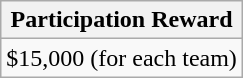<table class="wikitable" style="text-align:center; margin-top:0px;">
<tr>
<th>Participation Reward</th>
</tr>
<tr>
<td>$15,000 (for each team)</td>
</tr>
</table>
